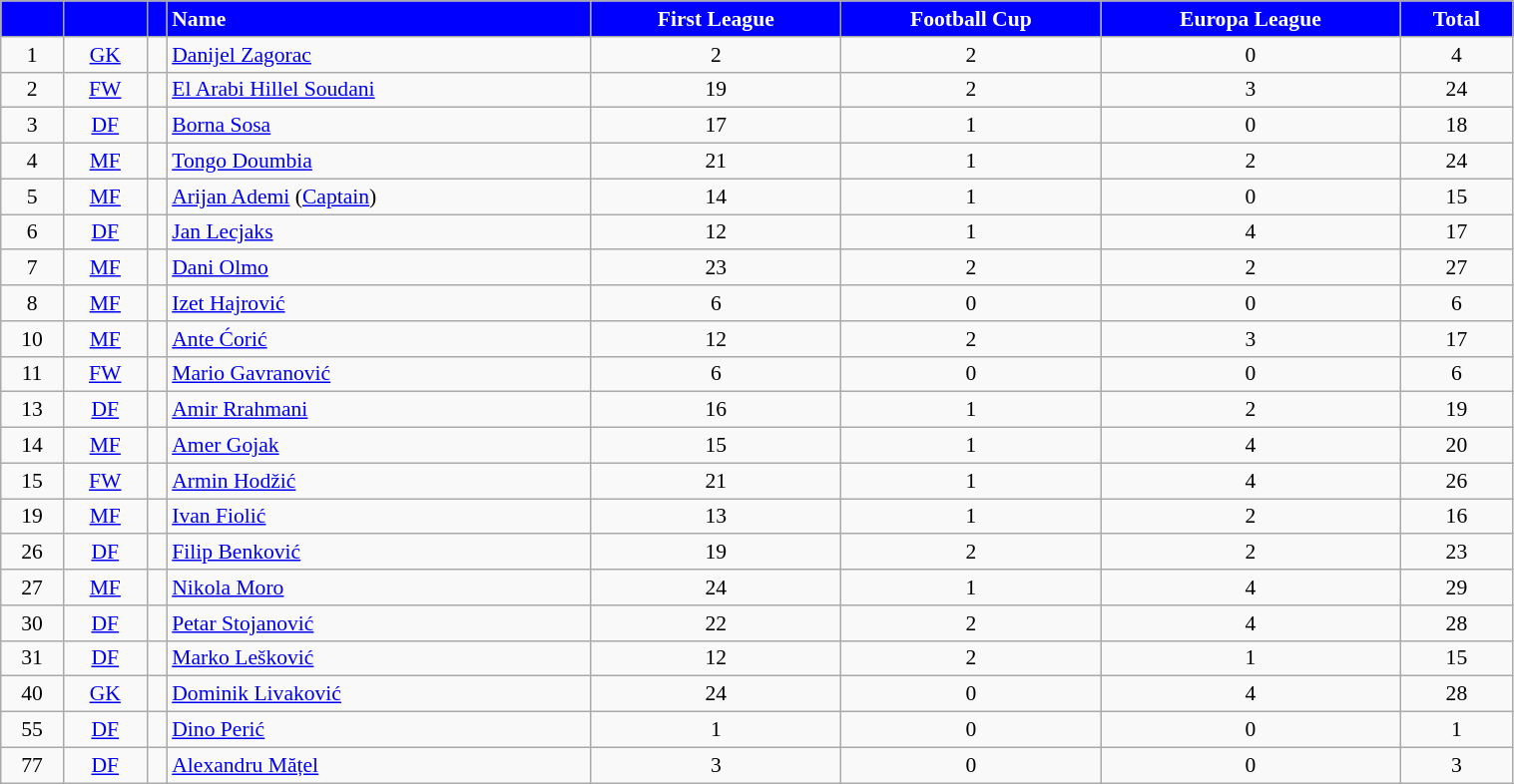<table class="wikitable" style="text-align:center; font-size:90%; width:80%">
<tr>
<th style="background:#0000ff; color:white; text-align:center;"></th>
<th style="background:#0000ff; color:white; text-align:center;"></th>
<th style="background:#0000ff; color:white; text-align:center;"></th>
<th style="background:#0000ff; color:white; text-align:left;">Name</th>
<th style="background:#0000ff; color:white; text-align:center;">First League</th>
<th style="background:#0000ff; color:white; text-align:center;">Football Cup</th>
<th style="background:#0000ff; color:white; text-align:center;">Europa League</th>
<th style="background:#0000ff; color:white; text-align:center;">Total</th>
</tr>
<tr>
<td>1</td>
<td><a href='#'>GK</a></td>
<td></td>
<td align=left><a href='#'>Danijel Zagorac</a></td>
<td>2</td>
<td>2</td>
<td>0</td>
<td>4</td>
</tr>
<tr>
<td>2</td>
<td><a href='#'>FW</a></td>
<td></td>
<td align=left><a href='#'>El Arabi Hillel Soudani</a></td>
<td>19</td>
<td>2</td>
<td>3</td>
<td>24</td>
</tr>
<tr>
<td>3</td>
<td><a href='#'>DF</a></td>
<td></td>
<td align=left><a href='#'>Borna Sosa</a></td>
<td>17</td>
<td>1</td>
<td>0</td>
<td>18</td>
</tr>
<tr>
<td>4</td>
<td><a href='#'>MF</a></td>
<td></td>
<td align=left><a href='#'>Tongo Doumbia</a></td>
<td>21</td>
<td>1</td>
<td>2</td>
<td>24</td>
</tr>
<tr>
<td>5</td>
<td><a href='#'>MF</a></td>
<td></td>
<td align=left><a href='#'>Arijan Ademi</a> (<a href='#'>Captain</a>)</td>
<td>14</td>
<td>1</td>
<td>0</td>
<td>15</td>
</tr>
<tr>
<td>6</td>
<td><a href='#'>DF</a></td>
<td></td>
<td align=left><a href='#'>Jan Lecjaks</a></td>
<td>12</td>
<td>1</td>
<td>4</td>
<td>17</td>
</tr>
<tr>
<td>7</td>
<td><a href='#'>MF</a></td>
<td></td>
<td align=left><a href='#'>Dani Olmo</a></td>
<td>23</td>
<td>2</td>
<td>2</td>
<td>27</td>
</tr>
<tr>
<td>8</td>
<td><a href='#'>MF</a></td>
<td></td>
<td align=left><a href='#'>Izet Hajrović</a></td>
<td>6</td>
<td>0</td>
<td>0</td>
<td>6</td>
</tr>
<tr>
<td>10</td>
<td><a href='#'>MF</a></td>
<td></td>
<td align=left><a href='#'>Ante Ćorić</a></td>
<td>12</td>
<td>2</td>
<td>3</td>
<td>17</td>
</tr>
<tr>
<td>11</td>
<td><a href='#'>FW</a></td>
<td></td>
<td align=left><a href='#'>Mario Gavranović</a></td>
<td>6</td>
<td>0</td>
<td>0</td>
<td>6</td>
</tr>
<tr>
<td>13</td>
<td><a href='#'>DF</a></td>
<td></td>
<td align=left><a href='#'>Amir Rrahmani</a></td>
<td>16</td>
<td>1</td>
<td>2</td>
<td>19</td>
</tr>
<tr>
<td>14</td>
<td><a href='#'>MF</a></td>
<td></td>
<td align=left><a href='#'>Amer Gojak</a></td>
<td>15</td>
<td>1</td>
<td>4</td>
<td>20</td>
</tr>
<tr>
<td>15</td>
<td><a href='#'>FW</a></td>
<td></td>
<td align=left><a href='#'>Armin Hodžić</a></td>
<td>21</td>
<td>1</td>
<td>4</td>
<td>26</td>
</tr>
<tr>
<td>19</td>
<td><a href='#'>MF</a></td>
<td></td>
<td align=left><a href='#'>Ivan Fiolić</a></td>
<td>13</td>
<td>1</td>
<td>2</td>
<td>16</td>
</tr>
<tr>
<td>26</td>
<td><a href='#'>DF</a></td>
<td></td>
<td align=left><a href='#'>Filip Benković</a></td>
<td>19</td>
<td>2</td>
<td>2</td>
<td>23</td>
</tr>
<tr>
<td>27</td>
<td><a href='#'>MF</a></td>
<td></td>
<td align=left><a href='#'>Nikola Moro</a></td>
<td>24</td>
<td>1</td>
<td>4</td>
<td>29</td>
</tr>
<tr>
<td>30</td>
<td><a href='#'>DF</a></td>
<td></td>
<td align=left><a href='#'>Petar Stojanović</a></td>
<td>22</td>
<td>2</td>
<td>4</td>
<td>28</td>
</tr>
<tr>
<td>31</td>
<td><a href='#'>DF</a></td>
<td></td>
<td align=left><a href='#'>Marko Lešković</a></td>
<td>12</td>
<td>2</td>
<td>1</td>
<td>15</td>
</tr>
<tr>
<td>40</td>
<td><a href='#'>GK</a></td>
<td></td>
<td align="left"><a href='#'>Dominik Livaković</a></td>
<td>24</td>
<td>0</td>
<td>4</td>
<td>28</td>
</tr>
<tr>
<td>55</td>
<td><a href='#'>DF</a></td>
<td></td>
<td align="left"><a href='#'>Dino Perić</a></td>
<td>1</td>
<td>0</td>
<td>0</td>
<td>1</td>
</tr>
<tr>
<td>77</td>
<td><a href='#'>DF</a></td>
<td></td>
<td align="left"><a href='#'>Alexandru Mățel</a></td>
<td>3</td>
<td>0</td>
<td>0</td>
<td>3</td>
</tr>
</table>
